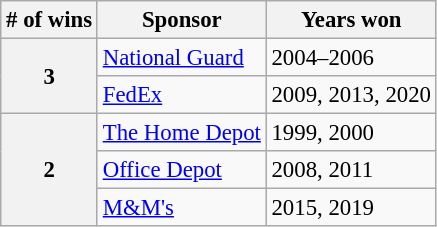<table class="wikitable" style="font-size: 95%;">
<tr>
<th># of wins</th>
<th>Sponsor</th>
<th>Years won</th>
</tr>
<tr>
<th rowspan="2">3</th>
<td><a href='#'>National Guard</a></td>
<td>2004–2006</td>
</tr>
<tr>
<td><a href='#'>FedEx</a></td>
<td>2009, 2013, 2020</td>
</tr>
<tr>
<th rowspan="3">2</th>
<td><a href='#'>The Home Depot</a></td>
<td>1999, 2000</td>
</tr>
<tr>
<td><a href='#'>Office Depot</a></td>
<td>2008, 2011</td>
</tr>
<tr>
<td><a href='#'>M&M's</a></td>
<td>2015, 2019</td>
</tr>
</table>
